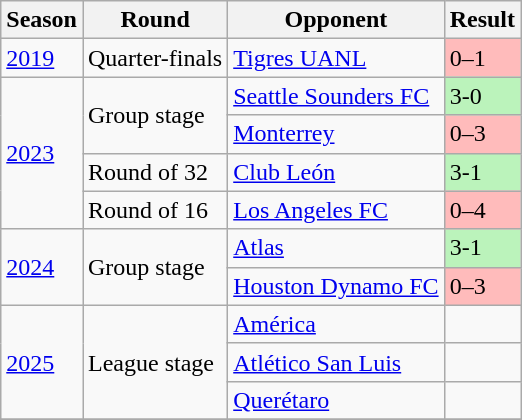<table class="wikitable">
<tr>
<th>Season</th>
<th>Round</th>
<th>Opponent</th>
<th>Result</th>
</tr>
<tr>
<td><a href='#'>2019</a></td>
<td>Quarter-finals</td>
<td> <a href='#'>Tigres UANL</a></td>
<td style="background:#fbb;">0–1</td>
</tr>
<tr>
<td rowspan="4"><a href='#'>2023</a></td>
<td rowspan="2">Group stage</td>
<td> <a href='#'>Seattle Sounders FC</a></td>
<td style="background:#BBF3BB;">3-0</td>
</tr>
<tr>
<td> <a href='#'>Monterrey</a></td>
<td style="background:#fbb;">0–3</td>
</tr>
<tr>
<td>Round of 32</td>
<td> <a href='#'>Club León</a></td>
<td style="background:#BBF3BB;">3-1</td>
</tr>
<tr>
<td>Round of 16</td>
<td> <a href='#'>Los Angeles FC</a></td>
<td style="background:#fbb;">0–4</td>
</tr>
<tr>
<td rowspan="2"><a href='#'>2024</a></td>
<td rowspan="2">Group stage</td>
<td> <a href='#'>Atlas</a></td>
<td style="background:#BBF3BB;">3-1</td>
</tr>
<tr>
<td> <a href='#'>Houston Dynamo FC</a></td>
<td style="background:#fbb;">0–3</td>
</tr>
<tr>
<td rowspan="3"><a href='#'>2025</a></td>
<td rowspan="3">League stage</td>
<td> <a href='#'>América</a></td>
<td></td>
</tr>
<tr>
<td> <a href='#'>Atlético San Luis</a></td>
<td></td>
</tr>
<tr>
<td> <a href='#'>Querétaro</a></td>
<td></td>
</tr>
<tr>
</tr>
</table>
